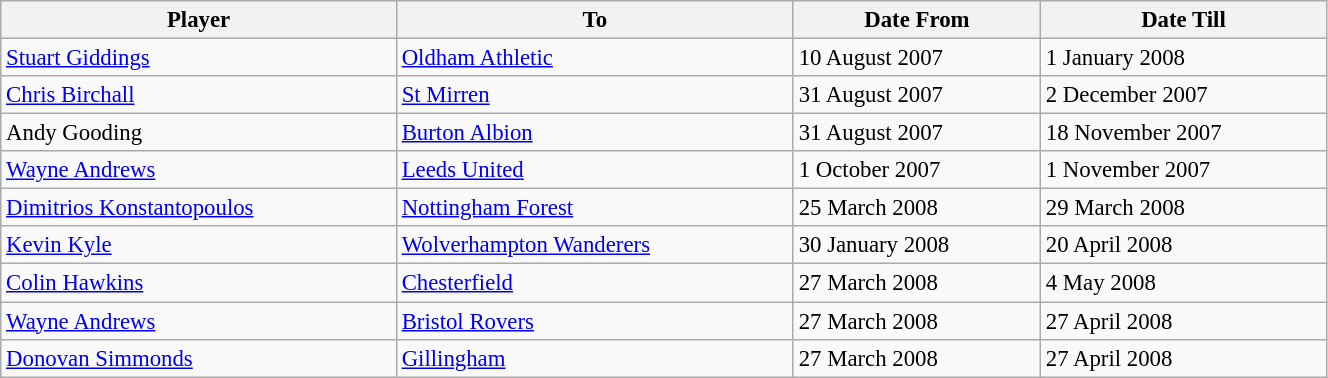<table class="wikitable sortable" style="text-align:center; font-size:95%;width:70%; text-align:left">
<tr>
<th>Player</th>
<th>To</th>
<th>Date From</th>
<th>Date Till</th>
</tr>
<tr>
<td> <a href='#'>Stuart Giddings</a></td>
<td><a href='#'>Oldham Athletic</a></td>
<td>10 August 2007</td>
<td>1 January 2008</td>
</tr>
<tr>
<td> <a href='#'>Chris Birchall</a></td>
<td><a href='#'>St Mirren</a></td>
<td>31 August 2007</td>
<td>2 December 2007</td>
</tr>
<tr>
<td> Andy Gooding</td>
<td><a href='#'>Burton Albion</a></td>
<td>31 August 2007</td>
<td>18 November 2007</td>
</tr>
<tr>
<td> <a href='#'>Wayne Andrews</a></td>
<td><a href='#'>Leeds United</a></td>
<td>1 October 2007</td>
<td>1 November 2007</td>
</tr>
<tr>
<td> <a href='#'>Dimitrios Konstantopoulos</a></td>
<td><a href='#'>Nottingham Forest</a></td>
<td>25 March 2008</td>
<td>29 March 2008</td>
</tr>
<tr>
<td> <a href='#'>Kevin Kyle</a></td>
<td><a href='#'>Wolverhampton Wanderers</a></td>
<td>30 January 2008</td>
<td>20 April 2008</td>
</tr>
<tr>
<td> <a href='#'>Colin Hawkins</a></td>
<td><a href='#'>Chesterfield</a></td>
<td>27 March 2008</td>
<td>4 May 2008</td>
</tr>
<tr>
<td> <a href='#'>Wayne Andrews</a></td>
<td><a href='#'>Bristol Rovers</a></td>
<td>27 March 2008</td>
<td>27 April 2008</td>
</tr>
<tr>
<td> <a href='#'>Donovan Simmonds</a></td>
<td><a href='#'>Gillingham</a></td>
<td>27 March 2008</td>
<td>27 April 2008</td>
</tr>
</table>
